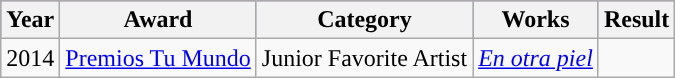<table class="wikitable plainrowheaders" style="text-align:center;">
<tr style="background:#96c;">
<th scope="col">Year</th>
<th scope="col">Award</th>
<th scope="col">Category</th>
<th scope="col">Works</th>
<th scope="col">Result</th>
</tr>
<tr>
<td scope="row" rowspan="1">2014</td>
<td rowspan="1"><a href='#'>Premios Tu Mundo</a></td>
<td scope="row" rowspan="1">Junior Favorite Artist</td>
<td><em><a href='#'>En otra piel</a></em></td>
<td></td>
</tr>
</table>
